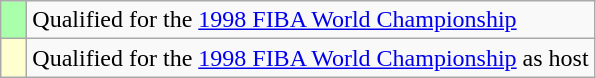<table class="wikitable">
<tr>
<td width=10px bgcolor="#aaffaa"></td>
<td>Qualified for the <a href='#'>1998 FIBA World Championship</a></td>
</tr>
<tr>
<td width=10px bgcolor="#ffffd0"></td>
<td>Qualified for the <a href='#'>1998 FIBA World Championship</a> as host</td>
</tr>
</table>
